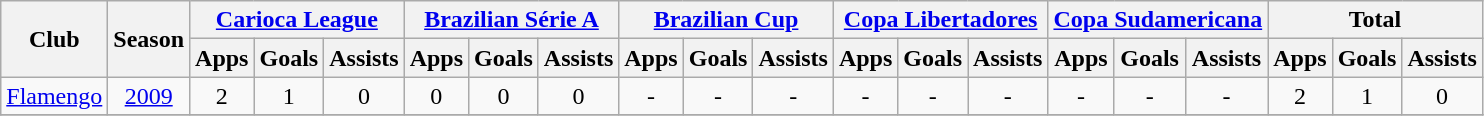<table class="wikitable" style="text-align: center;">
<tr>
<th rowspan="2">Club</th>
<th rowspan="2">Season</th>
<th colspan="3"><a href='#'>Carioca League</a></th>
<th colspan="3"><a href='#'>Brazilian Série A</a></th>
<th colspan="3"><a href='#'>Brazilian Cup</a></th>
<th colspan="3"><a href='#'>Copa Libertadores</a></th>
<th colspan="3"><a href='#'>Copa Sudamericana</a></th>
<th colspan="3">Total</th>
</tr>
<tr>
<th>Apps</th>
<th>Goals</th>
<th>Assists</th>
<th>Apps</th>
<th>Goals</th>
<th>Assists</th>
<th>Apps</th>
<th>Goals</th>
<th>Assists</th>
<th>Apps</th>
<th>Goals</th>
<th>Assists</th>
<th>Apps</th>
<th>Goals</th>
<th>Assists</th>
<th>Apps</th>
<th>Goals</th>
<th>Assists</th>
</tr>
<tr>
<td rowspan="1" valign="top"><a href='#'>Flamengo</a></td>
<td><a href='#'>2009</a></td>
<td>2</td>
<td>1</td>
<td>0</td>
<td>0</td>
<td>0</td>
<td>0</td>
<td>-</td>
<td>-</td>
<td>-</td>
<td>-</td>
<td>-</td>
<td>-</td>
<td>-</td>
<td>-</td>
<td>-</td>
<td>2</td>
<td>1</td>
<td>0</td>
</tr>
<tr>
</tr>
</table>
